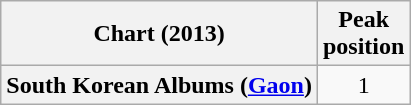<table class="wikitable plainrowheaders">
<tr>
<th>Chart (2013)</th>
<th>Peak<br>position</th>
</tr>
<tr>
<th scope="row">South Korean Albums (<a href='#'>Gaon</a>)</th>
<td style="text-align:center;">1</td>
</tr>
</table>
